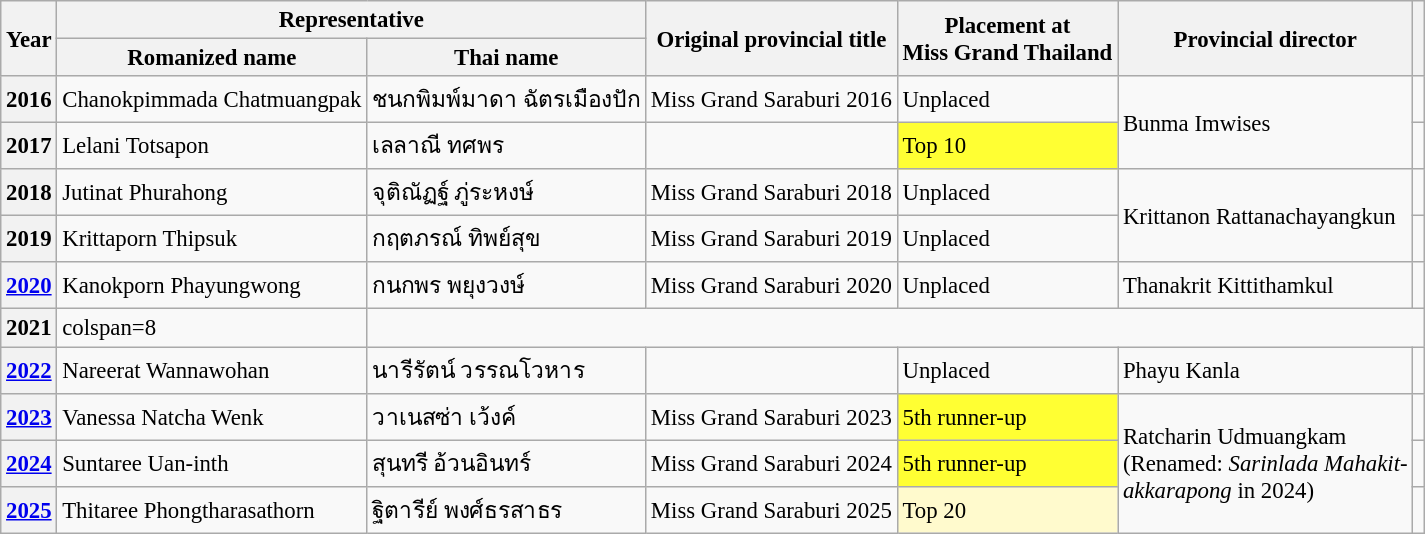<table class="wikitable defaultcenter col2left col3left col6left" style="font-size:95%;">
<tr>
<th rowspan=2>Year</th>
<th colspan=2>Representative</th>
<th rowspan=2>Original provincial title</th>
<th rowspan=2>Placement at<br>Miss Grand Thailand</th>
<th rowspan=2>Provincial director</th>
<th rowspan=2></th>
</tr>
<tr>
<th>Romanized name</th>
<th>Thai name</th>
</tr>
<tr>
<th>2016</th>
<td>Chanokpimmada Chatmuangpak</td>
<td>ชนกพิมพ์มาดา ฉัตรเมืองปัก</td>
<td>Miss Grand Saraburi 2016</td>
<td>Unplaced</td>
<td rowspan=2>Bunma Imwises</td>
<td></td>
</tr>
<tr>
<th>2017</th>
<td>Lelani Totsapon</td>
<td>เลลาณี ทศพร</td>
<td></td>
<td bgcolor=#FFFF33>Top 10</td>
<td></td>
</tr>
<tr>
<th>2018</th>
<td>Jutinat Phurahong</td>
<td>จุติณัฏฐ์ ภู่ระหงษ์</td>
<td>Miss Grand Saraburi 2018</td>
<td>Unplaced</td>
<td rowspan=2>Krittanon Rattanachayangkun</td>
<td></td>
</tr>
<tr>
<th>2019</th>
<td>Krittaporn Thipsuk</td>
<td>กฤตภรณ์ ทิพย์สุข</td>
<td>Miss Grand Saraburi 2019</td>
<td>Unplaced</td>
<td></td>
</tr>
<tr>
<th><a href='#'>2020</a></th>
<td>Kanokporn Phayungwong</td>
<td>กนกพร พยุงวงษ์</td>
<td>Miss Grand Saraburi 2020</td>
<td>Unplaced</td>
<td>Thanakrit Kittithamkul</td>
<td></td>
</tr>
<tr>
<th>2021</th>
<td>colspan=8 </td>
</tr>
<tr>
<th><a href='#'>2022</a></th>
<td>Nareerat Wannawohan</td>
<td>นารีรัตน์ วรรณโวหาร</td>
<td></td>
<td>Unplaced</td>
<td>Phayu Kanla</td>
<td></td>
</tr>
<tr>
<th><a href='#'>2023</a></th>
<td>Vanessa Natcha Wenk</td>
<td>วาเนสซ่า เว้งค์</td>
<td>Miss Grand Saraburi 2023</td>
<td bgcolor=#FFFF33>5th runner-up</td>
<td rowspan=3>Ratcharin Udmuangkam<br>(Renamed: <em>Sarinlada Mahakit-<br>akkarapong</em> in 2024)</td>
<td></td>
</tr>
<tr>
<th><a href='#'>2024</a></th>
<td>Suntaree Uan-inth</td>
<td>สุนทรี อ้วนอินทร์</td>
<td>Miss Grand Saraburi 2024</td>
<td bgcolor=#FFFF33>5th runner-up</td>
<td></td>
</tr>
<tr>
<th><a href='#'>2025</a></th>
<td>Thitaree Phongtharasathorn</td>
<td>ฐิตารีย์ พงศ์ธรสาธร</td>
<td>Miss Grand Saraburi 2025</td>
<td bgcolor=#FFFACD>Top 20</td>
</tr>
</table>
